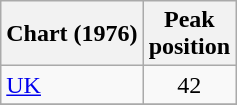<table class="wikitable">
<tr>
<th>Chart (1976)</th>
<th>Peak<br>position</th>
</tr>
<tr>
<td><a href='#'>UK</a></td>
<td style="text-align:center;">42</td>
</tr>
<tr>
</tr>
</table>
